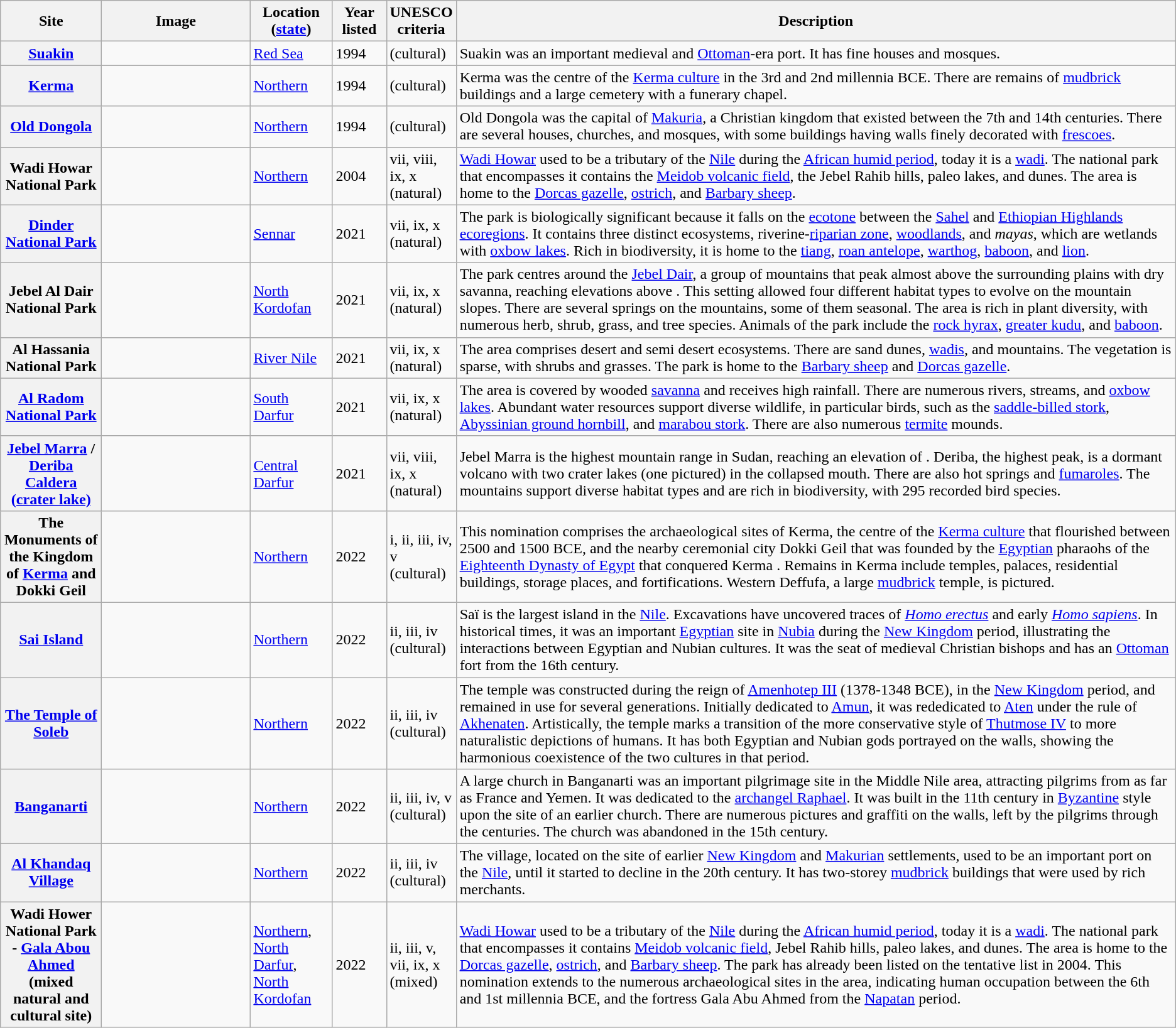<table class="wikitable sortable plainrowheaders">
<tr>
<th style="width:100px;" scope="col">Site</th>
<th class="unsortable" style="width:150px;" scope="col">Image</th>
<th style="width:80px;" scope="col">Location (<a href='#'>state</a>)</th>
<th style="width:50px;" scope="col">Year listed</th>
<th style="width:60px;" scope="col">UNESCO criteria</th>
<th scope="col" class="unsortable">Description</th>
</tr>
<tr>
<th scope="row"><a href='#'>Suakin</a></th>
<td></td>
<td><a href='#'>Red Sea</a></td>
<td>1994</td>
<td>(cultural)</td>
<td>Suakin was an important medieval and <a href='#'>Ottoman</a>-era port. It has fine houses and mosques.</td>
</tr>
<tr>
<th scope="row"><a href='#'>Kerma</a></th>
<td></td>
<td><a href='#'>Northern</a></td>
<td>1994</td>
<td>(cultural)</td>
<td>Kerma was the centre of the <a href='#'>Kerma culture</a> in the 3rd and 2nd millennia BCE. There are remains of <a href='#'>mudbrick</a> buildings and a large cemetery with a funerary chapel.</td>
</tr>
<tr>
<th scope="row"><a href='#'>Old Dongola</a></th>
<td></td>
<td><a href='#'>Northern</a></td>
<td>1994</td>
<td>(cultural)</td>
<td>Old Dongola was the capital of <a href='#'>Makuria</a>, a Christian kingdom that existed between the 7th and 14th centuries. There are several houses, churches, and mosques, with some buildings having walls finely decorated with <a href='#'>frescoes</a>.</td>
</tr>
<tr>
<th scope="row">Wadi Howar National Park</th>
<td></td>
<td><a href='#'>Northern</a></td>
<td>2004</td>
<td>vii, viii, ix, x (natural)</td>
<td><a href='#'>Wadi Howar</a> used to be a tributary of the <a href='#'>Nile</a> during the <a href='#'>African humid period</a>, today it is a <a href='#'>wadi</a>. The national park that encompasses it contains the <a href='#'>Meidob volcanic field</a>, the Jebel Rahib hills, paleo lakes, and dunes. The area is home to the <a href='#'>Dorcas gazelle</a>, <a href='#'>ostrich</a>, and <a href='#'>Barbary sheep</a>.</td>
</tr>
<tr>
<th scope="row"><a href='#'>Dinder National Park</a></th>
<td></td>
<td><a href='#'>Sennar</a></td>
<td>2021</td>
<td>vii, ix, x (natural)</td>
<td>The park is biologically significant because it falls on the <a href='#'>ecotone</a> between the <a href='#'>Sahel</a> and <a href='#'>Ethiopian Highlands</a> <a href='#'>ecoregions</a>. It contains three distinct ecosystems, riverine-<a href='#'>riparian zone</a>, <a href='#'>woodlands</a>, and <em>mayas</em>, which are wetlands with <a href='#'>oxbow lakes</a>. Rich in biodiversity, it is home to the <a href='#'>tiang</a>, <a href='#'>roan antelope</a>, <a href='#'>warthog</a>, <a href='#'>baboon</a>, and <a href='#'>lion</a>.</td>
</tr>
<tr>
<th scope="row">Jebel Al Dair National Park</th>
<td></td>
<td><a href='#'>North Kordofan</a></td>
<td>2021</td>
<td>vii, ix, x (natural)</td>
<td>The park centres around the <a href='#'>Jebel Dair</a>, a group of mountains that peak almost  above the surrounding plains with dry savanna, reaching elevations above . This setting allowed four different habitat types to evolve on the mountain slopes. There are several springs on the mountains, some of them seasonal. The area is rich in plant diversity, with numerous herb, shrub, grass, and tree species. Animals of the park include the <a href='#'>rock hyrax</a>, <a href='#'>greater kudu</a>, and <a href='#'>baboon</a>.</td>
</tr>
<tr>
<th scope="row">Al Hassania National Park</th>
<td></td>
<td><a href='#'>River Nile</a></td>
<td>2021</td>
<td>vii, ix, x (natural)</td>
<td>The area comprises desert and semi desert ecosystems. There are sand dunes, <a href='#'>wadis</a>, and mountains. The vegetation is sparse, with shrubs and grasses. The park is home to the <a href='#'>Barbary sheep</a> and <a href='#'>Dorcas gazelle</a>.</td>
</tr>
<tr>
<th scope="row"><a href='#'>Al Radom National Park</a></th>
<td></td>
<td><a href='#'>South Darfur</a></td>
<td>2021</td>
<td>vii, ix, x (natural)</td>
<td>The area is covered by wooded <a href='#'>savanna</a> and receives high rainfall. There are numerous rivers, streams, and <a href='#'>oxbow lakes</a>. Abundant water resources support diverse wildlife, in particular birds, such as the <a href='#'>saddle-billed stork</a>, <a href='#'>Abyssinian ground hornbill</a>, and <a href='#'>marabou stork</a>. There are also numerous <a href='#'>termite</a> mounds.</td>
</tr>
<tr>
<th scope="row"><a href='#'>Jebel Marra</a> / <a href='#'>Deriba Caldera (crater lake)</a></th>
<td></td>
<td><a href='#'>Central Darfur</a></td>
<td>2021</td>
<td>vii, viii, ix, x (natural)</td>
<td>Jebel Marra is the highest mountain range in Sudan, reaching an elevation of . Deriba, the highest peak, is a dormant volcano with two crater lakes (one pictured) in the collapsed mouth. There are also hot springs and <a href='#'>fumaroles</a>. The mountains support diverse habitat types and are rich in biodiversity, with 295 recorded bird species.</td>
</tr>
<tr>
<th scope="row">The Monuments of the Kingdom of <a href='#'>Kerma</a> and Dokki Geil</th>
<td></td>
<td><a href='#'>Northern</a></td>
<td>2022</td>
<td>i, ii, iii, iv, v (cultural)</td>
<td>This nomination comprises the archaeological sites of Kerma, the centre of the <a href='#'>Kerma culture</a> that flourished between 2500 and 1500 BCE, and the nearby ceremonial city Dokki Geil that was founded by the <a href='#'>Egyptian</a> pharaohs of the <a href='#'>Eighteenth Dynasty of Egypt</a> that conquered Kerma . Remains in Kerma include temples, palaces, residential buildings, storage places, and fortifications. Western Deffufa, a large <a href='#'>mudbrick</a> temple, is pictured.</td>
</tr>
<tr>
<th scope="row"><a href='#'>Sai Island</a></th>
<td></td>
<td><a href='#'>Northern</a></td>
<td>2022</td>
<td>ii, iii, iv (cultural)</td>
<td>Saï is the largest island in the <a href='#'>Nile</a>. Excavations have uncovered traces of <em><a href='#'>Homo erectus</a></em> and early <em><a href='#'>Homo sapiens</a></em>. In historical times, it was an important <a href='#'>Egyptian</a> site in <a href='#'>Nubia</a> during the <a href='#'>New Kingdom</a> period, illustrating the interactions between Egyptian and Nubian cultures. It was the seat of medieval Christian bishops and has an <a href='#'>Ottoman</a> fort from the 16th century.</td>
</tr>
<tr>
<th scope="row"><a href='#'>The Temple of Soleb</a></th>
<td></td>
<td><a href='#'>Northern</a></td>
<td>2022</td>
<td>ii, iii, iv (cultural)</td>
<td>The temple was constructed during the reign of <a href='#'>Amenhotep III</a> (1378-1348 BCE), in the <a href='#'>New Kingdom</a> period, and remained in use for several generations. Initially dedicated to <a href='#'>Amun</a>, it was rededicated to <a href='#'>Aten</a> under the rule of <a href='#'>Akhenaten</a>. Artistically, the temple marks a transition of the more conservative style of <a href='#'>Thutmose IV</a> to more naturalistic depictions of humans. It has both Egyptian and Nubian gods portrayed on the walls, showing the harmonious coexistence of the two cultures in that period.</td>
</tr>
<tr>
<th scope="row"><a href='#'>Banganarti</a></th>
<td></td>
<td><a href='#'>Northern</a></td>
<td>2022</td>
<td>ii, iii, iv, v (cultural)</td>
<td>A large church in Banganarti was an important pilgrimage site in the Middle Nile area, attracting pilgrims from as far as France and Yemen. It was dedicated to the <a href='#'>archangel Raphael</a>. It was built in the 11th century in <a href='#'>Byzantine</a> style upon the site of an earlier church. There are numerous pictures and graffiti on the walls, left by the pilgrims through the centuries. The church was abandoned in the 15th century.</td>
</tr>
<tr>
<th scope="row"><a href='#'>Al Khandaq Village</a></th>
<td></td>
<td><a href='#'>Northern</a></td>
<td>2022</td>
<td>ii, iii, iv (cultural)</td>
<td>The village, located on the site of earlier <a href='#'>New Kingdom</a> and <a href='#'>Makurian</a> settlements, used to be an important port on the <a href='#'>Nile</a>, until it started to decline in the 20th century. It has two-storey <a href='#'>mudbrick</a> buildings that were used by rich merchants.</td>
</tr>
<tr>
<th scope="row">Wadi Hower National Park - <a href='#'>Gala Abou Ahmed</a> (mixed natural and cultural site)</th>
<td></td>
<td><a href='#'>Northern</a>, <a href='#'>North Darfur</a>, <a href='#'>North Kordofan</a></td>
<td>2022</td>
<td>ii, iii, v, vii, ix, x (mixed)</td>
<td><a href='#'>Wadi Howar</a> used to be a tributary of the <a href='#'>Nile</a> during the <a href='#'>African humid period</a>, today it is a <a href='#'>wadi</a>. The national park that encompasses it contains <a href='#'>Meidob volcanic field</a>, Jebel Rahib hills, paleo lakes, and dunes. The area is home to the <a href='#'>Dorcas gazelle</a>, <a href='#'>ostrich</a>, and <a href='#'>Barbary sheep</a>. The park has already been listed on the tentative list in 2004. This nomination extends to the numerous archaeological sites in the area, indicating human occupation between the 6th and 1st millennia BCE, and the fortress Gala Abu Ahmed from the <a href='#'>Napatan</a> period.</td>
</tr>
</table>
